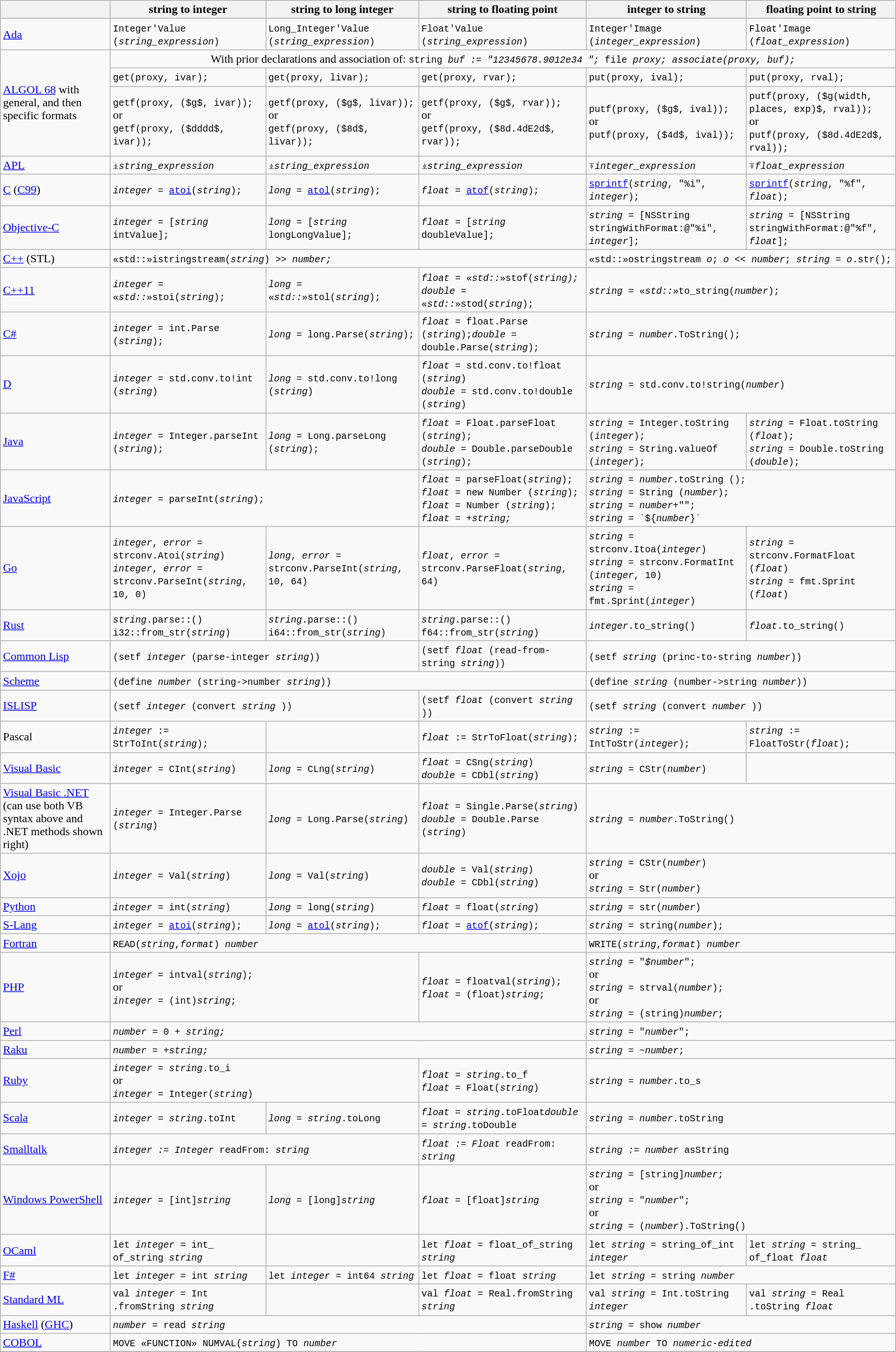<table class="wikitable sortable sort-under">
<tr>
<th></th>
<th>string to integer</th>
<th>string to long integer</th>
<th>string to floating point</th>
<th>integer to string</th>
<th>floating point to string</th>
</tr>
<tr>
<td><a href='#'>Ada</a></td>
<td><code>Integer'Value (<em>string_expression</em>)</code></td>
<td><code>Long_Integer'Value (<em>string_expression</em>)</code></td>
<td><code>Float'Value (<em>string_expression</em>)</code></td>
<td><code>Integer'Image (<em>integer_expression</em>)</code></td>
<td><code>Float'Image (<em>float_expression</em>)</code></td>
</tr>
<tr>
<td rowspan=3><a href='#'>ALGOL 68</a> with general, and then specific formats</td>
<td colspan=5 align=center>With prior declarations and association of: <code>string <em>buf := "12345678.9012e34 ";</em> file <em>proxy; associate(proxy, buf);</em></code></td>
</tr>
<tr>
<td><code>get(proxy, ivar);</code></td>
<td><code>get(proxy, livar);</code></td>
<td><code>get(proxy, rvar);</code></td>
<td><code>put(proxy, ival);</code></td>
<td><code>put(proxy, rval);</code></td>
</tr>
<tr>
<td><code>getf(proxy, ($g$, ivar));</code><br>or<br><code>getf(proxy, ($dddd$, ivar));</code></td>
<td><code>getf(proxy, ($g$, livar));</code><br>or<br><code>getf(proxy, ($8d$, livar));</code></td>
<td><code>getf(proxy, ($g$, rvar));</code><br>or<br><code>getf(proxy, ($8d.4dE2d$, rvar));</code></td>
<td><code>putf(proxy, ($g$, ival));</code><br>or<br><code>putf(proxy, ($4d$, ival));</code></td>
<td><code>putf(proxy, ($g(width, places, exp)$, rval));</code><br>or<br><code>putf(proxy, ($8d.4dE2d$, rval));</code></td>
</tr>
<tr>
<td><a href='#'>APL</a></td>
<td><code>⍎<em>string_expression</em></code></td>
<td><code>⍎<em>string_expression</em></code></td>
<td><code>⍎<em>string_expression</em></code></td>
<td><code>⍕<em>integer_expression</em></code></td>
<td><code>⍕<em>float_expression</em></code></td>
</tr>
<tr>
<td><a href='#'>C</a> (<a href='#'>C99</a>)</td>
<td><code><em>integer</em> = <a href='#'>atoi</a>(<em>string</em>);</code></td>
<td><code><em>long</em> = <a href='#'>atol</a>(<em>string</em>);</code></td>
<td><code><em>float</em> = <a href='#'>atof</a>(<em>string</em>);</code></td>
<td><code><a href='#'>sprintf</a>(<em>string</em>, "%i", <em>integer</em>);</code></td>
<td><code><a href='#'>sprintf</a>(<em>string</em>, "%f", <em>float</em>);</code></td>
</tr>
<tr>
<td><a href='#'>Objective-C</a></td>
<td><code><em>integer</em> = [<em>string</em> intValue];</code></td>
<td><code><em>long</em> = [<em>string</em> longLongValue];</code></td>
<td><code><em>float</em> = [<em>string</em> doubleValue];</code></td>
<td><code><em>string</em> = [NSString stringWithFormat<wbr>:@"%i", <em>integer</em>];</code></td>
<td><code><em>string</em> = [NSString stringWithFormat<wbr>:@"%f", <em>float</em>];</code></td>
</tr>
<tr>
<td><a href='#'>C++</a> (STL)</td>
<td colspan=3><code>«std::»istringstream(<em>string</em>) >> <em>number;</em></code></td>
<td colspan=2><code>«std::»ostringstream <em>o</em>; <em>o</em> << <em>number</em>; <em>string</em> = <em>o</em>.str();</code></td>
</tr>
<tr>
<td><a href='#'>C++11</a></td>
<td><code><em>integer</em> = «<em>std::</em>»stoi(<em>string</em>);</code></td>
<td><code><em>long</em> = «<em>std::</em>»stol(<em>string</em>);</code></td>
<td><code><em>float</em> = «<em>std::</em>»stof(<em>string); double</em> = «<em>std::</em>»stod(<em>string</em>);</code></td>
<td colspan=2><code><em>string</em> = «<em>std::</em>»to_string(<em>number</em>);</code></td>
</tr>
<tr>
<td><a href='#'>C#</a></td>
<td><code><em>integer</em> = int.Parse<wbr>(<em>string</em>);</code></td>
<td><code><em>long</em> = long.Parse<wbr>(<em>string</em>);</code></td>
<td><code><em>float</em> = float.Parse<wbr>(<em>string</em>);</code><code><em>double</em> = double.Parse<wbr>(<em>string</em>);</code></td>
<td colspan=2><code><em>string</em> = <em>number</em><wbr>.ToString();</code></td>
</tr>
<tr>
<td><a href='#'>D</a></td>
<td><code><em>integer</em> = std.conv.to!int<wbr>(<em>string</em>)</code></td>
<td><code><em>long</em> = std.conv.to!long<wbr>(<em>string</em>)</code></td>
<td><code><em>float</em> = std.conv.to!float<wbr>(<em>string</em>)</code><br><code><em>double</em> = std.conv.to!double<wbr>(<em>string</em>)</code></td>
<td colspan=2><code><em>string</em> = std.conv.to!string<wbr>(<em>number</em>)</code></td>
</tr>
<tr>
<td><a href='#'>Java</a></td>
<td><code><em>integer</em> = Integer.parseInt<wbr>(<em>string</em>);</code></td>
<td><code><em>long</em> = Long.parseLong<wbr>(<em>string</em>);</code></td>
<td><code><em>float</em> = Float.parseFloat<wbr>(<em>string</em>);</code><br><code><em>double</em> = Double.parseDouble<wbr>(<em>string</em>);</code></td>
<td><code><em>string</em> = Integer.toString<wbr>(<em>integer</em>);</code><br><code><em>string</em> = String.valueOf<wbr>(<em>integer</em>);</code></td>
<td><code><em>string</em> = Float.toString<wbr>(<em>float</em>);</code><br><code><em>string</em> = Double.toString<wbr>(<em>double</em>);</code></td>
</tr>
<tr>
<td><a href='#'>JavaScript</a></td>
<td colspan=2><code><em>integer</em> = parseInt(<em>string</em>);</code></td>
<td><code><em>float</em> = parseFloat(<em>string</em>);</code><br><code><em>float</em> = new Number (<em>string</em>);</code><br><code><em>float</em> = Number (<em>string</em>);</code><br><code><em>float</em> = +<em>string;</em></code></td>
<td colspan=2><code><em>string</em> = <em>number</em>.toString ();</code><br><code><em>string</em> = String (<em>number</em>);</code><br><code><em>string</em> = <em>number</em>+"";</code><br><code><em>string</em> = `${<em>number</em>}`</code></td>
</tr>
<tr>
<td><a href='#'>Go</a></td>
<td><code><em>integer</em>, <em>error</em> = strconv.Atoi(<em>string</em>)<br><em>integer</em>, <em>error</em> = strconv.ParseInt<wbr>(<em>string</em>, 10, 0)</code></td>
<td><code><em>long</em>, <em>error</em> = strconv.ParseInt<wbr>(<em>string</em>, 10, 64)</code></td>
<td><code><em>float</em>, <em>error</em> = strconv.ParseFloat<wbr>(<em>string</em>, 64)</code></td>
<td><code><em>string</em> = strconv.Itoa(<em>integer</em>)</code><br><code><em>string</em> = strconv.FormatInt<wbr>(<em>integer</em>, 10)</code><br><code><em>string</em> = fmt.Sprint(<em>integer</em>)</code></td>
<td><code><em>string</em> = strconv.FormatFloat<wbr>(<em>float</em>)</code><br><code><em>string</em> = fmt.Sprint<wbr>(<em>float</em>)</code></td>
</tr>
<tr>
<td><a href='#'>Rust</a></td>
<td><code><em>string</em>.parse::<i32>()</code><br><code>i32::from_str(<em>string</em>)</code></td>
<td><code><em>string</em>.parse::<i64>()</code><br><code>i64::from_str(<em>string</em>)</code></td>
<td><code><em>string</em>.parse::<f64>()</code><br><code>f64::from_str(<em>string</em>)</code></td>
<td><code><em>integer</em>.to_string()</code></td>
<td><code><em>float</em>.to_string()</code></td>
</tr>
<tr>
<td><a href='#'>Common Lisp</a></td>
<td colspan=2><code>(setf <em>integer</em> (parse-integer <em>string</em>))</code></td>
<td><code>(setf <em>float</em> (read-from-string <em>string</em>))</code></td>
<td colspan=2><code>(setf <em>string</em> (princ-to-string <em>number</em>))</code></td>
</tr>
<tr>
<td><a href='#'>Scheme</a></td>
<td colspan=3><code>(define <em>number</em> (string->number <em>string</em>))</code></td>
<td colspan=2><code>(define <em>string</em> (number->string <em>number</em>))</code></td>
</tr>
<tr>
<td><a href='#'>ISLISP</a></td>
<td colspan=2><code>(setf <em>integer</em> (convert <em>string</em> <integer>))</code></td>
<td><code>(setf <em>float</em> (convert <em>string</em> <float>))</code></td>
<td colspan=2><code>(setf <em>string</em> (convert <em>number</em> <string>))</code></td>
</tr>
<tr>
<td>Pascal </td>
<td><code><em>integer</em> := StrToInt(<em>string</em>);</code></td>
<td></td>
<td><code><em>float</em> := StrToFloat(<em>string</em>);</code></td>
<td><code><em>string</em> := IntToStr(<em>integer</em>);</code></td>
<td><code><em>string</em> := FloatToStr(<em>float</em>);</code></td>
</tr>
<tr>
<td><a href='#'>Visual Basic</a></td>
<td><code><em>integer</em> = CInt(<em>string</em>)</code></td>
<td><code><em>long</em> = CLng(<em>string</em>)</code></td>
<td><code><em>float</em> = CSng(<em>string</em>)<br><em>double</em> = CDbl(<em>string</em>)</code></td>
<td><code><em>string</em> = CStr(<em>number</em>)</code></td>
<td></td>
</tr>
<tr>
<td><a href='#'>Visual Basic .NET</a><br>(can use both VB syntax above and .NET methods shown right)</td>
<td><code><em>integer</em> = Integer.Parse<wbr>(<em>string</em>)</code></td>
<td><code><em>long</em> = Long.Parse<wbr>(<em>string</em>)</code></td>
<td><code><em>float</em> = Single.Parse<wbr>(<em>string</em>)</code><br><code><em>double</em> = Double.Parse<wbr>(<em>string</em>)</code></td>
<td colspan="2"><code><em>string</em> =<em> number</em><wbr>.ToString()</code></td>
</tr>
<tr>
<td><a href='#'>Xojo</a></td>
<td><code><em>integer</em> = Val(<em>string</em>)</code></td>
<td><code><em>long</em> = Val(<em>string</em>)</code></td>
<td><code><em>double</em> = Val(<em>string</em>)</code><br><code><em>double</em> = CDbl(<em>string</em>)</code></td>
<td colspan=2><code><em>string</em> = CStr(<em>number</em>)</code><br>or<br><code><em>string</em> = Str(<em>number</em>)</code></td>
</tr>
<tr>
<td><a href='#'>Python</a></td>
<td><code><em>integer</em> = int(<em>string</em>)</code></td>
<td><code><em>long</em> = long(<em>string</em>)</code></td>
<td><code><em>float</em> = float(<em>string</em>)</code></td>
<td colspan=2><code><em>string</em> = str(<em>number</em>)</code></td>
</tr>
<tr>
<td><a href='#'>S-Lang</a></td>
<td><code><em>integer</em> = <a href='#'>atoi</a>(<em>string</em>);</code></td>
<td><code><em>long</em> = <a href='#'>atol</a>(<em>string</em>);</code></td>
<td><code><em>float</em> = <a href='#'>atof</a>(<em>string</em>);</code></td>
<td colspan=2><code><em>string</em> = string(<em>number</em>);</code></td>
</tr>
<tr>
<td><a href='#'>Fortran</a></td>
<td colspan=3><code>READ(<em>string</em>,<em>format</em>) <em>number</em></code></td>
<td colspan=2><code>WRITE(<em>string</em>,<em>format</em>) <em>number</em></code></td>
</tr>
<tr>
<td><a href='#'>PHP</a></td>
<td colspan=2><code><em>integer</em> = intval(<em>string</em>);</code><br>or<br><code><em>integer</em> = (int)<em>string</em>;</code></td>
<td><code><em>float</em> = floatval(<em>string</em>);</code><br><code><em>float</em> = (float)<em>string</em>;</code></td>
<td colspan=2><code><em>string</em> = "<em>$number</em>";</code><br>or<br><code><em>string</em> = strval(<em>number</em>);</code><br>or<br><code><em>string</em> = (string)<em>number</em>;</code></td>
</tr>
<tr>
<td><a href='#'>Perl</a></td>
<td colspan=3><code><em>number</em> = 0 + <em>string;</em></code></td>
<td colspan=2><code><em>string</em> = "<em>number</em>";</code></td>
</tr>
<tr>
<td><a href='#'>Raku</a></td>
<td colspan=3><code><em>number</em> = +<em>string;</em></code></td>
<td colspan=2><code><em>string</em> = ~<em>number</em>;</code></td>
</tr>
<tr>
<td><a href='#'>Ruby</a></td>
<td colspan=2><code><em>integer</em> = <em>string</em>.to_i</code><br>or<br><code><em>integer</em> = Integer(<em>string</em>)</code></td>
<td><code><em>float</em> = <em>string</em>.to_f</code><br><code><em>float</em> = Float(<em>string</em>)</code></td>
<td colspan=2><code><em>string</em> = <em>number</em>.to_s</code></td>
</tr>
<tr>
<td><a href='#'>Scala</a></td>
<td><code><em>integer</em> = <em>string</em>.toInt</code></td>
<td><code><em>long</em> = <em>string</em>.toLong</code></td>
<td><code><em>float</em> = <em>string</em>.toFloat</code><code><em>double</em> = <em>string</em>.toDouble</code></td>
<td colspan=2><code><em>string</em> = <em>number</em>.toString</code></td>
</tr>
<tr>
<td><a href='#'>Smalltalk</a></td>
<td colspan=2><code><em>integer := Integer</em> readFrom: <em>string</em></code></td>
<td><code><em>float := Float</em> readFrom: <em>string</em></code></td>
<td colspan=2><code><em>string := number </em>asString</code></td>
</tr>
<tr>
<td><a href='#'>Windows PowerShell</a></td>
<td><code><em>integer</em> = [int]<em>string</em></code></td>
<td><code><em>long</em> = [long]<em>string</em></code></td>
<td><code><em>float</em> = [float]<em>string</em></code></td>
<td colspan=2><code><em>string</em> = [string]<em>number</em>;</code><br>or<br><code><em>string</em> = "<em>number</em>";</code><br>or<br><code><em>string</em> = (<em>number</em>).ToString()</code></td>
</tr>
<tr>
<td><a href='#'>OCaml</a></td>
<td><code>let <em>integer</em> = int_<wbr>of_string <em>string</em></code></td>
<td></td>
<td><code>let <em>float</em> = float_<wbr>of_string <em>string</em></code></td>
<td><code>let <em>string</em> = string_<wbr>of_int <em>integer</em></code></td>
<td><code>let <em>string</em> = string_<wbr>of_float <em>float</em></code></td>
</tr>
<tr>
<td><a href='#'>F#</a></td>
<td><code>let <em>integer</em> = int <em>string</em></code></td>
<td><code>let <em>integer</em> = int64 <em>string</em></code></td>
<td><code>let <em>float</em> = float <em>string</em></code></td>
<td colspan=2><code>let <em>string</em> = string <em>number</em></code></td>
</tr>
<tr>
<td><a href='#'>Standard ML</a></td>
<td><code>val <em>integer</em> = Int<wbr>.fromString <em>string</em></code></td>
<td></td>
<td><code>val <em>float</em> = Real<wbr>.fromString <em>string</em></code></td>
<td><code>val <em>string</em> = Int<wbr>.toString <em>integer</em></code></td>
<td><code>val <em>string</em> = Real<wbr>.toString <em>float</em></code></td>
</tr>
<tr>
<td><a href='#'>Haskell</a> (<a href='#'>GHC</a>)</td>
<td colspan=3><code><em>number</em> = read <em>string</em></code></td>
<td colspan=2><code><em>string</em> = show <em>number</em></code></td>
</tr>
<tr>
<td><a href='#'>COBOL</a></td>
<td colspan=3><code>MOVE «FUNCTION» NUMVAL(<em>string</em>) TO <em>number</em></code></td>
<td colspan=2><code>MOVE <em>number</em> TO <em>numeric-edited</em></code></td>
</tr>
<tr>
</tr>
</table>
